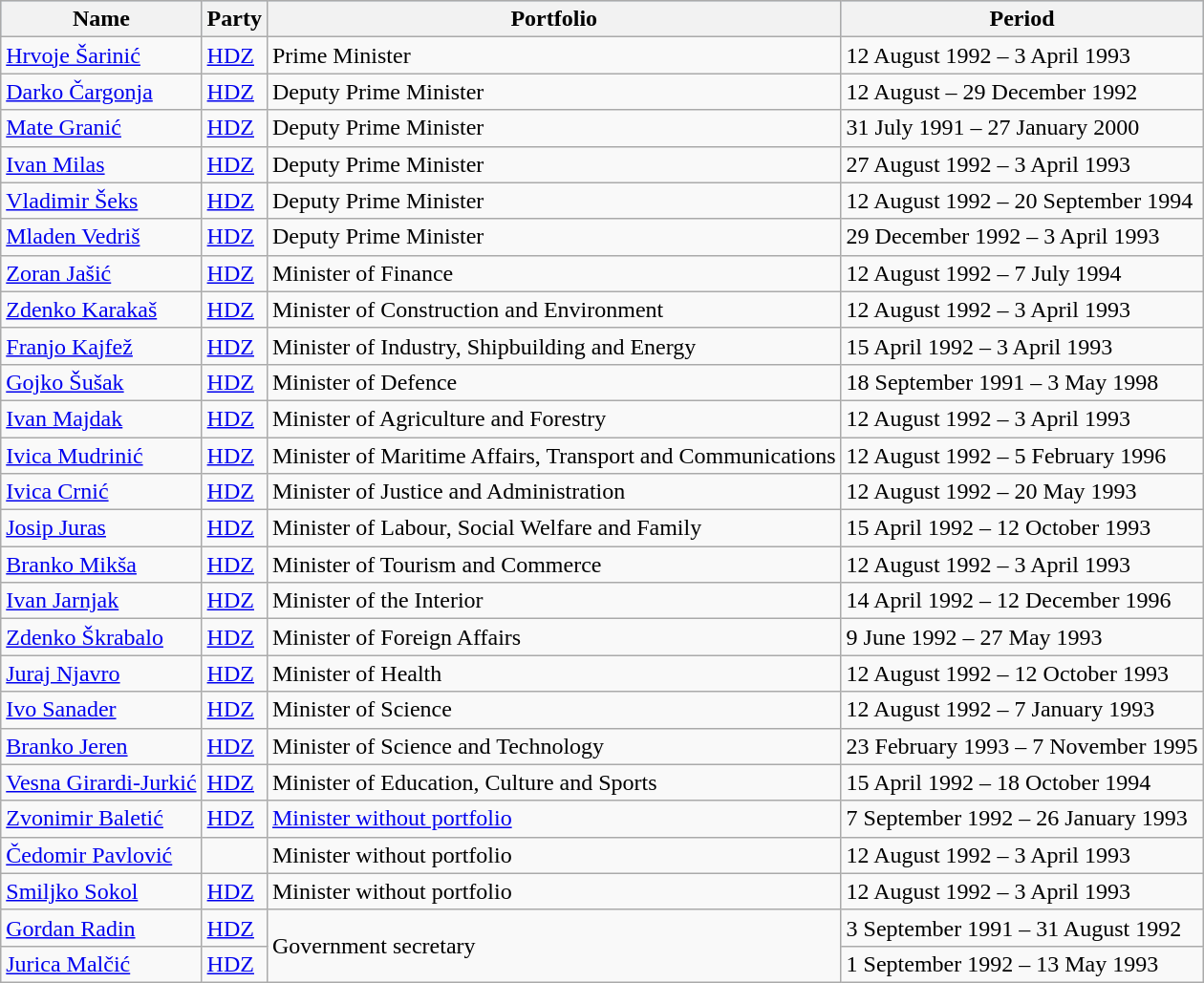<table class="wikitable" border="1">
<tr align="center" bgcolor="lightsteelblue">
<th>Name</th>
<th>Party</th>
<th>Portfolio</th>
<th>Period</th>
</tr>
<tr>
<td><a href='#'>Hrvoje Šarinić</a></td>
<td><a href='#'>HDZ</a></td>
<td>Prime Minister</td>
<td>12 August 1992 – 3 April 1993</td>
</tr>
<tr>
<td><a href='#'>Darko Čargonja</a></td>
<td><a href='#'>HDZ</a></td>
<td>Deputy Prime Minister</td>
<td>12 August – 29 December 1992</td>
</tr>
<tr>
<td><a href='#'>Mate Granić</a></td>
<td><a href='#'>HDZ</a></td>
<td>Deputy Prime Minister</td>
<td>31 July 1991 – 27 January 2000</td>
</tr>
<tr>
<td><a href='#'>Ivan Milas</a></td>
<td><a href='#'>HDZ</a></td>
<td>Deputy Prime Minister</td>
<td>27 August 1992 – 3 April 1993</td>
</tr>
<tr>
<td><a href='#'>Vladimir Šeks</a></td>
<td><a href='#'>HDZ</a></td>
<td>Deputy Prime Minister</td>
<td>12 August 1992 – 20 September 1994</td>
</tr>
<tr>
<td><a href='#'>Mladen Vedriš</a></td>
<td><a href='#'>HDZ</a></td>
<td>Deputy Prime Minister</td>
<td>29 December 1992 – 3 April 1993</td>
</tr>
<tr>
<td><a href='#'>Zoran Jašić</a></td>
<td><a href='#'>HDZ</a></td>
<td>Minister of Finance</td>
<td>12 August 1992 – 7 July 1994</td>
</tr>
<tr>
<td><a href='#'>Zdenko Karakaš</a></td>
<td><a href='#'>HDZ</a></td>
<td>Minister of Construction and Environment</td>
<td>12 August 1992 – 3 April 1993</td>
</tr>
<tr>
<td><a href='#'>Franjo Kajfež</a></td>
<td><a href='#'>HDZ</a></td>
<td>Minister of Industry, Shipbuilding and Energy</td>
<td>15 April 1992 – 3 April 1993</td>
</tr>
<tr>
<td><a href='#'>Gojko Šušak</a></td>
<td><a href='#'>HDZ</a></td>
<td>Minister of Defence</td>
<td>18 September 1991 – 3 May 1998</td>
</tr>
<tr>
<td><a href='#'>Ivan Majdak</a></td>
<td><a href='#'>HDZ</a></td>
<td>Minister of Agriculture and Forestry</td>
<td>12 August 1992 – 3 April 1993</td>
</tr>
<tr>
<td><a href='#'>Ivica Mudrinić</a></td>
<td><a href='#'>HDZ</a></td>
<td>Minister of Maritime Affairs, Transport and Communications</td>
<td>12 August 1992 – 5 February 1996</td>
</tr>
<tr>
<td><a href='#'>Ivica Crnić</a></td>
<td><a href='#'>HDZ</a></td>
<td>Minister of Justice and Administration</td>
<td>12 August 1992 – 20 May 1993</td>
</tr>
<tr>
<td><a href='#'>Josip Juras</a></td>
<td><a href='#'>HDZ</a></td>
<td>Minister of Labour, Social Welfare and Family</td>
<td>15 April 1992 – 12 October 1993</td>
</tr>
<tr>
<td><a href='#'>Branko Mikša</a></td>
<td><a href='#'>HDZ</a></td>
<td>Minister of Tourism and Commerce</td>
<td>12 August 1992 – 3 April 1993</td>
</tr>
<tr>
<td><a href='#'>Ivan Jarnjak</a></td>
<td><a href='#'>HDZ</a></td>
<td>Minister of the Interior</td>
<td>14 April 1992 – 12 December 1996</td>
</tr>
<tr>
<td><a href='#'>Zdenko Škrabalo</a></td>
<td><a href='#'>HDZ</a></td>
<td>Minister of Foreign Affairs</td>
<td>9 June 1992 – 27 May 1993</td>
</tr>
<tr>
<td><a href='#'>Juraj Njavro</a></td>
<td><a href='#'>HDZ</a></td>
<td>Minister of Health</td>
<td>12 August 1992 – 12 October 1993</td>
</tr>
<tr>
<td><a href='#'>Ivo Sanader</a></td>
<td><a href='#'>HDZ</a></td>
<td>Minister of Science</td>
<td>12 August 1992 – 7 January 1993</td>
</tr>
<tr>
<td><a href='#'>Branko Jeren</a></td>
<td><a href='#'>HDZ</a></td>
<td>Minister of Science and Technology</td>
<td>23 February 1993 – 7 November 1995</td>
</tr>
<tr>
<td><a href='#'>Vesna Girardi-Jurkić</a></td>
<td><a href='#'>HDZ</a></td>
<td>Minister of Education, Culture and Sports</td>
<td>15 April 1992 – 18 October 1994</td>
</tr>
<tr>
<td><a href='#'>Zvonimir Baletić</a></td>
<td><a href='#'>HDZ</a></td>
<td><a href='#'>Minister without portfolio</a></td>
<td>7 September 1992 – 26 January 1993</td>
</tr>
<tr>
<td><a href='#'>Čedomir Pavlović</a></td>
<td></td>
<td>Minister without portfolio</td>
<td>12 August 1992 – 3 April 1993</td>
</tr>
<tr>
<td><a href='#'>Smiljko Sokol</a></td>
<td><a href='#'>HDZ</a></td>
<td>Minister without portfolio</td>
<td>12 August 1992 – 3 April 1993</td>
</tr>
<tr>
<td><a href='#'>Gordan Radin</a></td>
<td><a href='#'>HDZ</a></td>
<td rowspan="2">Government secretary</td>
<td>3 September 1991 – 31 August 1992</td>
</tr>
<tr>
<td><a href='#'>Jurica Malčić</a></td>
<td><a href='#'>HDZ</a></td>
<td>1 September 1992 – 13 May 1993</td>
</tr>
</table>
